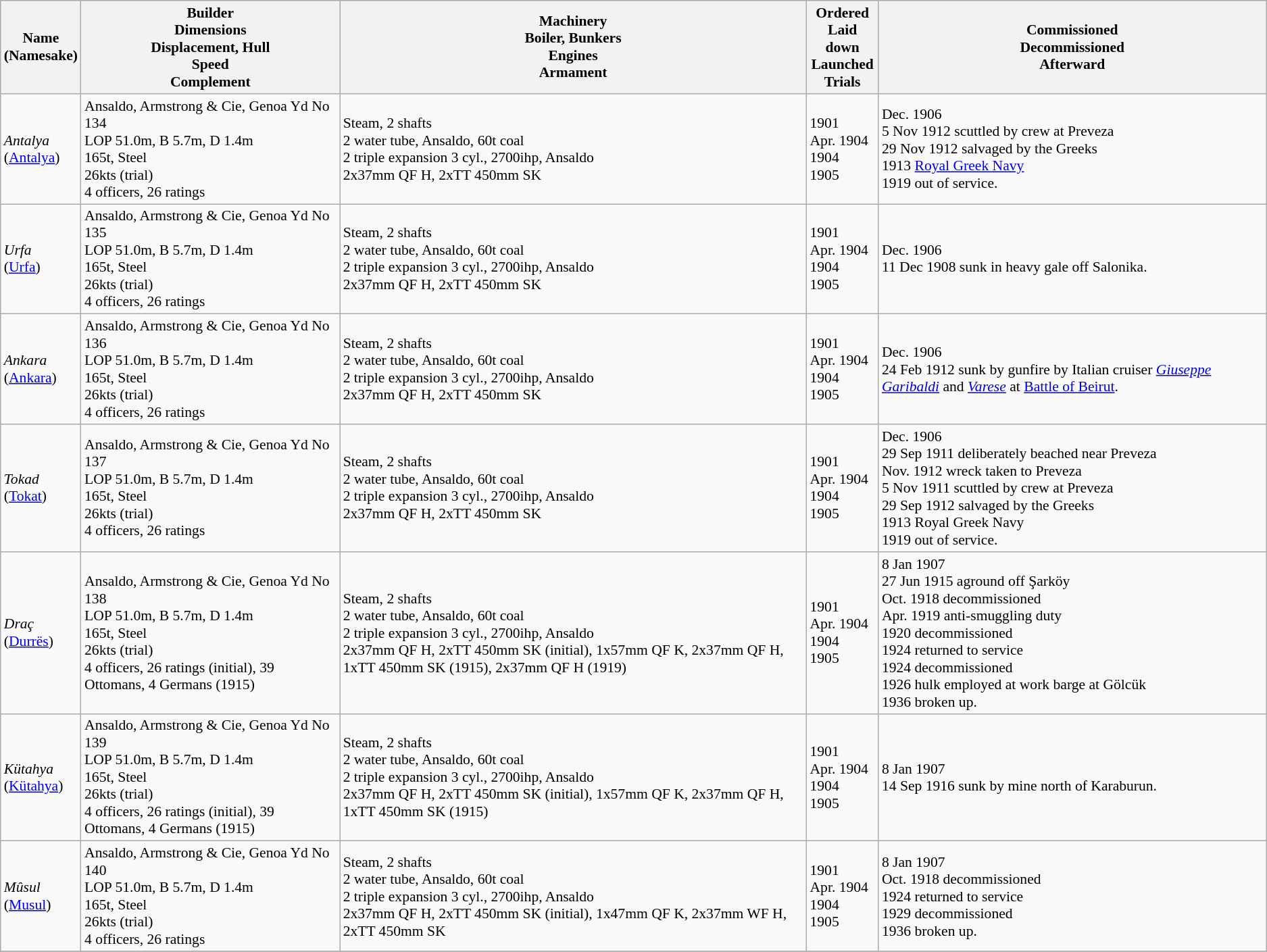<table class="wikitable" style="font-size:90%;">
<tr bgcolor="#e6e9ff">
<th>Name<br>(Namesake)</th>
<th>Builder<br>Dimensions<br>Displacement, Hull<br>Speed<br>Complement</th>
<th>Machinery<br>Boiler, Bunkers<br>Engines<br>Armament</th>
<th>Ordered<br>Laid down<br>Launched<br>Trials</th>
<th>Commissioned<br>Decommissioned<br>Afterward</th>
</tr>
<tr ---->
<td><em>Antalya</em><br>(<a href='#'>Antalya</a>)</td>
<td> Ansaldo, Armstrong & Cie, Genoa Yd No 134<br>LOP 51.0m, B 5.7m, D 1.4m<br>165t, Steel<br>26kts (trial)<br>4 officers, 26 ratings</td>
<td>Steam, 2 shafts<br>2 water tube, Ansaldo, 60t coal<br>2 triple expansion 3 cyl., 2700ihp, Ansaldo<br>2x37mm QF H, 2xTT 450mm SK</td>
<td>1901<br>Apr. 1904<br>1904<br>1905</td>
<td>Dec. 1906<br>5 Nov 1912 scuttled by crew at Preveza<br>29 Nov 1912 salvaged by the Greeks<br>1913 <a href='#'>Royal Greek Navy</a>  <br>1919 out of service.</td>
</tr>
<tr ---->
<td><em>Urfa</em><br>(<a href='#'>Urfa</a>)</td>
<td> Ansaldo, Armstrong & Cie, Genoa Yd No 135<br>LOP 51.0m, B 5.7m, D 1.4m<br>165t, Steel<br>26kts (trial)<br>4 officers, 26 ratings</td>
<td>Steam, 2 shafts<br>2 water tube, Ansaldo, 60t coal<br>2 triple expansion 3 cyl., 2700ihp, Ansaldo<br>2x37mm QF H, 2xTT 450mm SK</td>
<td>1901<br>Apr. 1904<br>1904<br>1905</td>
<td>Dec. 1906<br>11 Dec 1908 sunk in heavy gale off Salonika.</td>
</tr>
<tr ---->
<td><em>Ankara</em><br>(<a href='#'>Ankara</a>)</td>
<td> Ansaldo, Armstrong & Cie, Genoa Yd No 136<br>LOP 51.0m, B 5.7m, D 1.4m<br>165t, Steel<br>26kts (trial)<br>4 officers, 26 ratings</td>
<td>Steam, 2 shafts<br>2 water tube, Ansaldo, 60t coal<br>2 triple expansion 3 cyl., 2700ihp, Ansaldo<br>2x37mm QF H, 2xTT 450mm SK</td>
<td>1901<br>Apr. 1904<br>1904<br>1905</td>
<td>Dec. 1906<br>24 Feb 1912 sunk by gunfire by Italian cruiser <em><a href='#'>Giuseppe Garibaldi</a></em> and <em><a href='#'>Varese</a></em> at <a href='#'>Battle of Beirut</a>.</td>
</tr>
<tr ---->
<td><em>Tokad</em><br>(<a href='#'>Tokat</a>)</td>
<td> Ansaldo, Armstrong & Cie, Genoa Yd No 137<br>LOP 51.0m, B 5.7m, D 1.4m<br>165t, Steel<br>26kts (trial)<br>4 officers, 26 ratings</td>
<td>Steam, 2 shafts<br>2 water tube, Ansaldo, 60t coal<br>2 triple expansion 3 cyl., 2700ihp, Ansaldo<br>2x37mm QF H, 2xTT 450mm SK</td>
<td>1901<br>Apr. 1904<br>1904<br>1905</td>
<td>Dec. 1906<br>29 Sep 1911 deliberately beached near Preveza<br>Nov. 1912 wreck taken to Preveza<br>5 Nov 1911 scuttled by crew at Preveza<br>29 Sep 1912 salvaged by the Greeks<br>1913 Royal Greek Navy  <br>1919 out of service.</td>
</tr>
<tr ---->
<td><em>Draç</em><br>(<a href='#'>Durrës</a>)</td>
<td> Ansaldo, Armstrong & Cie, Genoa Yd No 138<br>LOP 51.0m, B 5.7m, D 1.4m<br>165t, Steel<br>26kts (trial)<br>4 officers, 26 ratings (initial), 39 Ottomans, 4 Germans (1915)</td>
<td>Steam, 2 shafts<br>2 water tube, Ansaldo, 60t coal<br>2 triple expansion 3 cyl., 2700ihp, Ansaldo<br>2x37mm QF H, 2xTT 450mm SK (initial), 1x57mm QF K, 2x37mm QF H, 1xTT 450mm SK (1915), 2x37mm QF H (1919)</td>
<td>1901<br>Apr. 1904<br>1904<br>1905</td>
<td>8 Jan 1907<br>27 Jun 1915 aground off Şarköy<br>Oct. 1918 decommissioned<br>Apr. 1919 anti-smuggling duty<br>1920 decommissioned<br>1924 returned to service<br>1924 decommissioned<br>1926 hulk employed at work barge at Gölcük<br>1936 broken up.</td>
</tr>
<tr ---->
<td><em>Kütahya</em><br>(<a href='#'>Kütahya</a>)</td>
<td> Ansaldo, Armstrong & Cie, Genoa Yd No 139<br>LOP 51.0m, B 5.7m, D 1.4m<br>165t, Steel<br>26kts (trial)<br>4 officers, 26 ratings (initial), 39 Ottomans, 4 Germans (1915)</td>
<td>Steam, 2 shafts<br>2 water tube, Ansaldo, 60t coal<br>2 triple expansion 3 cyl., 2700ihp, Ansaldo<br>2x37mm QF H, 2xTT 450mm SK (initial), 1x57mm QF K, 2x37mm QF H, 1xTT 450mm SK (1915)</td>
<td>1901<br>Apr. 1904<br>1904<br>1905</td>
<td>8 Jan 1907<br>14 Sep 1916 sunk by mine north of Karaburun.</td>
</tr>
<tr ---->
<td><em>Mûsul</em><br>(<a href='#'>Musul</a>)</td>
<td> Ansaldo, Armstrong & Cie, Genoa Yd No 140<br>LOP 51.0m, B 5.7m, D 1.4m<br>165t, Steel<br>26kts (trial)<br>4 officers, 26 ratings</td>
<td>Steam, 2 shafts<br>2 water tube, Ansaldo, 60t coal<br>2 triple expansion 3 cyl., 2700ihp, Ansaldo<br>2x37mm QF H, 2xTT 450mm SK (initial), 1x47mm QF K, 2x37mm WF H, 2xTT 450mm SK</td>
<td>1901<br>Apr. 1904<br>1904<br>1905</td>
<td>8 Jan 1907<br>Oct. 1918 decommissioned<br>1924 returned to service<br>1929 decommissioned<br>1936 broken up.</td>
</tr>
<tr ---->
</tr>
</table>
